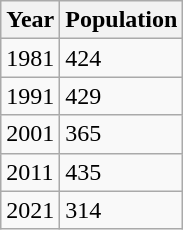<table class=wikitable>
<tr>
<th>Year</th>
<th>Population</th>
</tr>
<tr>
<td>1981</td>
<td>424</td>
</tr>
<tr>
<td>1991</td>
<td>429</td>
</tr>
<tr>
<td>2001</td>
<td>365</td>
</tr>
<tr>
<td>2011</td>
<td>435</td>
</tr>
<tr>
<td>2021</td>
<td>314</td>
</tr>
</table>
